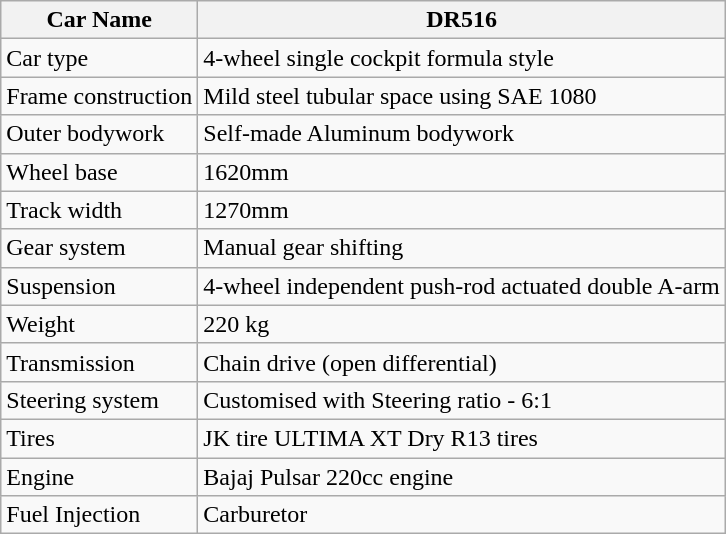<table class="wikitable">
<tr>
<th>Car Name</th>
<th>DR516</th>
</tr>
<tr>
<td>Car type</td>
<td>4-wheel single cockpit formula style</td>
</tr>
<tr>
<td>Frame construction</td>
<td>Mild steel tubular space using SAE 1080</td>
</tr>
<tr>
<td>Outer bodywork</td>
<td>Self-made Aluminum bodywork</td>
</tr>
<tr>
<td>Wheel base</td>
<td>1620mm</td>
</tr>
<tr>
<td>Track width</td>
<td>1270mm</td>
</tr>
<tr>
<td>Gear system</td>
<td>Manual gear shifting</td>
</tr>
<tr>
<td>Suspension</td>
<td>4-wheel independent push-rod actuated double A-arm</td>
</tr>
<tr>
<td>Weight</td>
<td>220 kg</td>
</tr>
<tr>
<td>Transmission</td>
<td>Chain drive (open differential)</td>
</tr>
<tr>
<td>Steering system</td>
<td>Customised with Steering ratio - 6:1</td>
</tr>
<tr>
<td>Tires</td>
<td>JK tire ULTIMA XT Dry R13 tires</td>
</tr>
<tr>
<td>Engine</td>
<td>Bajaj Pulsar 220cc engine</td>
</tr>
<tr>
<td>Fuel Injection</td>
<td>Carburetor</td>
</tr>
</table>
